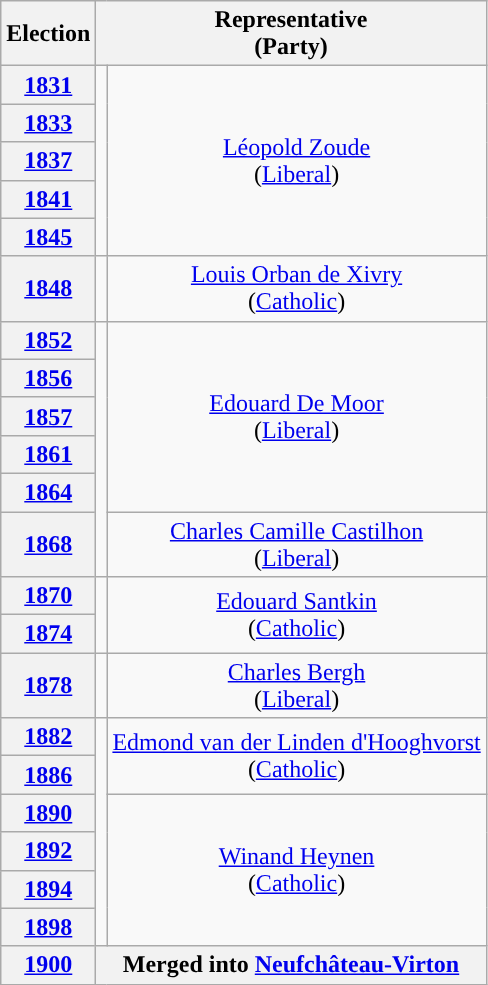<table class="wikitable" style="text-align:center">
<tr>
<th>Election</th>
<th colspan=2>Representative<br>(Party)</th>
</tr>
<tr>
<th><a href='#'>1831</a></th>
<td rowspan=5; style="background-color: "></td>
<td rowspan=5><a href='#'>Léopold Zoude</a><br>(<a href='#'>Liberal</a>)</td>
</tr>
<tr>
<th><a href='#'>1833</a></th>
</tr>
<tr>
<th><a href='#'>1837</a></th>
</tr>
<tr>
<th><a href='#'>1841</a></th>
</tr>
<tr>
<th><a href='#'>1845</a></th>
</tr>
<tr>
<th><a href='#'>1848</a></th>
<td rowspan=1; style="background-color: "></td>
<td rowspan=1><a href='#'>Louis Orban de Xivry</a><br>(<a href='#'>Catholic</a>)</td>
</tr>
<tr>
<th><a href='#'>1852</a></th>
<td rowspan=6; style="background-color: "></td>
<td rowspan=5><a href='#'>Edouard De Moor</a><br>(<a href='#'>Liberal</a>)</td>
</tr>
<tr>
<th><a href='#'>1856</a></th>
</tr>
<tr>
<th><a href='#'>1857</a></th>
</tr>
<tr>
<th><a href='#'>1861</a></th>
</tr>
<tr>
<th><a href='#'>1864</a></th>
</tr>
<tr>
<th><a href='#'>1868</a></th>
<td rowspan=1><a href='#'>Charles Camille Castilhon</a><br>(<a href='#'>Liberal</a>)</td>
</tr>
<tr>
<th><a href='#'>1870</a></th>
<td rowspan=2; style="background-color: "></td>
<td rowspan=2><a href='#'>Edouard Santkin</a><br>(<a href='#'>Catholic</a>)</td>
</tr>
<tr>
<th><a href='#'>1874</a></th>
</tr>
<tr>
<th><a href='#'>1878</a></th>
<td rowspan=1; style="background-color: "></td>
<td rowspan=1><a href='#'>Charles Bergh</a><br>(<a href='#'>Liberal</a>)</td>
</tr>
<tr>
<th><a href='#'>1882</a></th>
<td rowspan=6; style="background-color: "></td>
<td rowspan=2><a href='#'>Edmond van der Linden d'Hooghvorst</a><br>(<a href='#'>Catholic</a>)</td>
</tr>
<tr>
<th><a href='#'>1886</a></th>
</tr>
<tr>
<th><a href='#'>1890</a></th>
<td rowspan=4><a href='#'>Winand Heynen</a><br>(<a href='#'>Catholic</a>)</td>
</tr>
<tr>
<th><a href='#'>1892</a></th>
</tr>
<tr>
<th><a href='#'>1894</a></th>
</tr>
<tr>
<th><a href='#'>1898</a></th>
</tr>
<tr>
<th><a href='#'>1900</a></th>
<th colspan=2>Merged into <a href='#'>Neufchâteau-Virton</a></th>
</tr>
</table>
